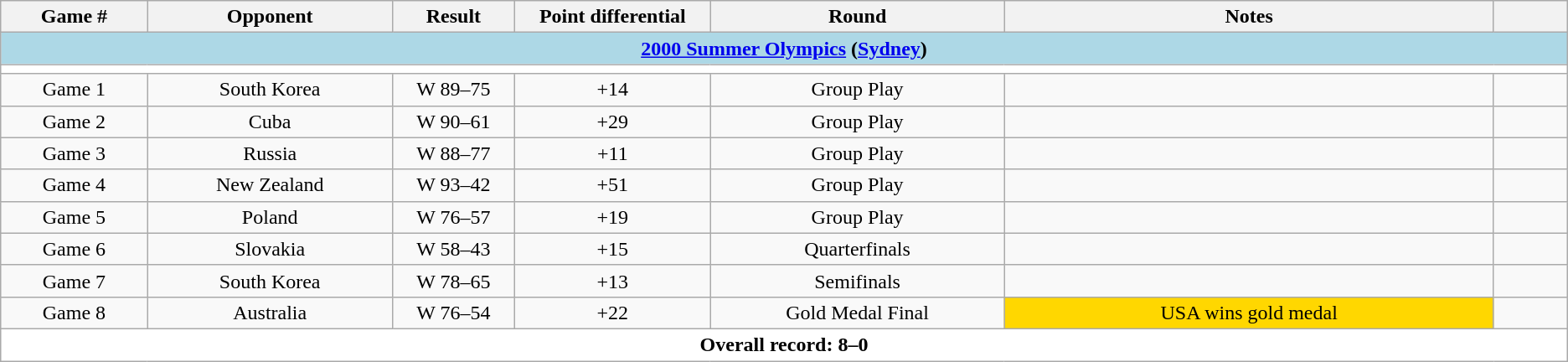<table class="wikitable">
<tr>
<th width=6%>Game #</th>
<th width=10%>Opponent</th>
<th width=05%>Result</th>
<th width=8%>Point differential</th>
<th width=12%>Round</th>
<th width=20%>Notes</th>
<th width=3%></th>
</tr>
<tr>
<td colspan="7"  style="text-align:center; background:lightblue;"><span><strong><a href='#'>2000 Summer Olympics</a> (<a href='#'>Sydney</a>)</strong></span></td>
</tr>
<tr>
<td colspan="7"  style="text-align:center; background:white;"></td>
</tr>
<tr>
<td align=center>Game 1</td>
<td align=center>South Korea</td>
<td align=center>W 89–75</td>
<td align=center>+14</td>
<td align=center>Group Play</td>
<td align=center></td>
<td align=center></td>
</tr>
<tr>
<td align=center>Game 2</td>
<td align=center>Cuba</td>
<td align=center>W 90–61</td>
<td align=center>+29</td>
<td align=center>Group Play</td>
<td align=center></td>
<td align=center></td>
</tr>
<tr>
<td align=center>Game 3</td>
<td align=center>Russia</td>
<td align=center>W 88–77</td>
<td align=center>+11</td>
<td align=center>Group Play</td>
<td align=center></td>
<td align=center></td>
</tr>
<tr>
<td align=center>Game 4</td>
<td align=center>New Zealand</td>
<td align=center>W 93–42</td>
<td align=center>+51</td>
<td align=center>Group Play</td>
<td align=center></td>
<td align=center></td>
</tr>
<tr>
<td align=center>Game 5</td>
<td align=center>Poland</td>
<td align=center>W 76–57</td>
<td align=center>+19</td>
<td align=center>Group Play</td>
<td align=center></td>
<td align=center></td>
</tr>
<tr>
<td align=center>Game 6</td>
<td align=center>Slovakia</td>
<td align=center>W 58–43</td>
<td align=center>+15</td>
<td align=center>Quarterfinals</td>
<td align=center></td>
<td align=center></td>
</tr>
<tr>
<td align=center>Game 7</td>
<td align=center>South Korea</td>
<td align=center>W 78–65</td>
<td align=center>+13</td>
<td align=center>Semifinals</td>
<td align=center></td>
<td align=center></td>
</tr>
<tr>
<td align=center>Game 8</td>
<td align=center>Australia</td>
<td align=center>W 76–54</td>
<td align=center>+22</td>
<td align=center>Gold Medal Final</td>
<td style="text-align:center; background:gold;">USA wins gold medal</td>
<td align=center></td>
</tr>
<tr>
<td colspan="7"  style="text-align:center; background:white;"><span><strong>Overall record: 8–0</strong></span></td>
</tr>
</table>
